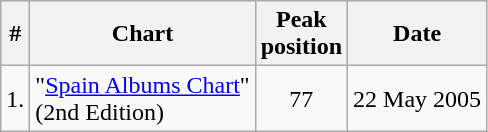<table class="wikitable">
<tr>
<th>#</th>
<th>Chart</th>
<th>Peak<br>position</th>
<th>Date</th>
</tr>
<tr>
<td>1.</td>
<td>"<a href='#'>Spain Albums Chart</a>"<br>(2nd Edition)</td>
<td align="center">77</td>
<td align="center">22 May 2005</td>
</tr>
</table>
